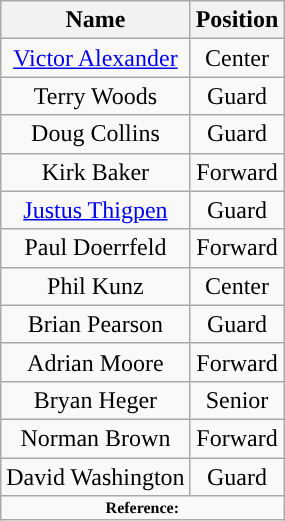<table class="wikitable" style="text-align: center">
<tr>
<th>Name</th>
<th>Position</th>
</tr>
<tr>
<td><a href='#'>Victor Alexander</a></td>
<td>Center</td>
</tr>
<tr>
<td>Terry Woods</td>
<td>Guard</td>
</tr>
<tr>
<td>Doug Collins</td>
<td>Guard</td>
</tr>
<tr>
<td>Kirk Baker</td>
<td>Forward</td>
</tr>
<tr>
<td><a href='#'>Justus Thigpen</a></td>
<td>Guard</td>
</tr>
<tr>
<td>Paul Doerrfeld</td>
<td>Forward</td>
</tr>
<tr>
<td>Phil Kunz</td>
<td>Center</td>
</tr>
<tr>
<td>Brian Pearson</td>
<td>Guard</td>
</tr>
<tr>
<td>Adrian Moore</td>
<td>Forward</td>
</tr>
<tr>
<td>Bryan Heger</td>
<td>Senior</td>
</tr>
<tr>
<td>Norman Brown</td>
<td>Forward</td>
</tr>
<tr>
<td>David Washington</td>
<td>Guard</td>
</tr>
<tr>
<td colspan="5" style="font-size:8pt; text-align:center;"><strong>Reference:</strong></td>
</tr>
</table>
